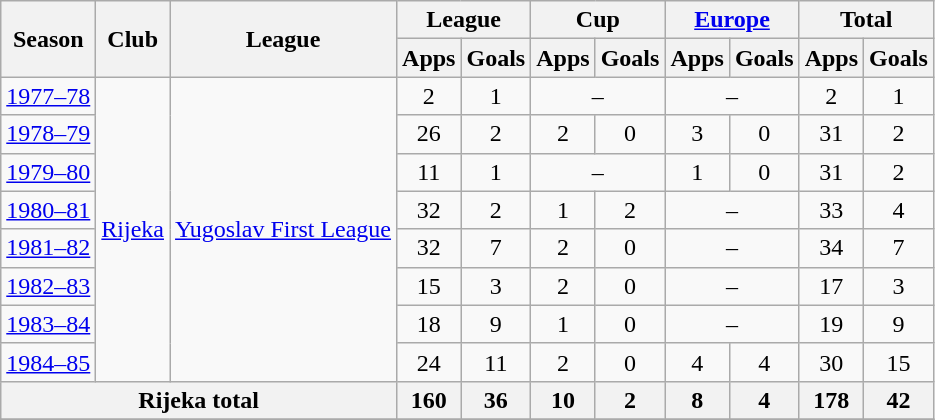<table class="wikitable" style="font-size:100%; text-align: center">
<tr>
<th rowspan="2">Season</th>
<th rowspan="2">Club</th>
<th rowspan="2">League</th>
<th colspan="2">League</th>
<th colspan="2">Cup</th>
<th colspan="2"><a href='#'>Europe</a></th>
<th colspan="2">Total</th>
</tr>
<tr>
<th>Apps</th>
<th>Goals</th>
<th>Apps</th>
<th>Goals</th>
<th>Apps</th>
<th>Goals</th>
<th>Apps</th>
<th>Goals</th>
</tr>
<tr>
<td><a href='#'>1977–78</a></td>
<td rowspan="8" valign="center"><a href='#'>Rijeka</a></td>
<td rowspan="8"><a href='#'>Yugoslav First League</a></td>
<td>2</td>
<td>1</td>
<td colspan="2">–</td>
<td colspan="2">–</td>
<td>2</td>
<td>1</td>
</tr>
<tr>
<td><a href='#'>1978–79</a></td>
<td>26</td>
<td>2</td>
<td>2</td>
<td>0</td>
<td>3</td>
<td>0</td>
<td>31</td>
<td>2</td>
</tr>
<tr>
<td><a href='#'>1979–80</a></td>
<td>11</td>
<td>1</td>
<td colspan="2">–</td>
<td>1</td>
<td>0</td>
<td>31</td>
<td>2</td>
</tr>
<tr>
<td><a href='#'>1980–81</a></td>
<td>32</td>
<td>2</td>
<td>1</td>
<td>2</td>
<td colspan="2">–</td>
<td>33</td>
<td>4</td>
</tr>
<tr>
<td><a href='#'>1981–82</a></td>
<td>32</td>
<td>7</td>
<td>2</td>
<td>0</td>
<td colspan="2">–</td>
<td>34</td>
<td>7</td>
</tr>
<tr>
<td><a href='#'>1982–83</a></td>
<td>15</td>
<td>3</td>
<td>2</td>
<td>0</td>
<td colspan="2">–</td>
<td>17</td>
<td>3</td>
</tr>
<tr>
<td><a href='#'>1983–84</a></td>
<td>18</td>
<td>9</td>
<td>1</td>
<td>0</td>
<td colspan="2">–</td>
<td>19</td>
<td>9</td>
</tr>
<tr>
<td><a href='#'>1984–85</a></td>
<td>24</td>
<td>11</td>
<td>2</td>
<td>0</td>
<td>4</td>
<td>4</td>
<td>30</td>
<td>15</td>
</tr>
<tr>
<th colspan=3>Rijeka total</th>
<th>160</th>
<th>36</th>
<th>10</th>
<th>2</th>
<th>8</th>
<th>4</th>
<th>178</th>
<th>42</th>
</tr>
<tr>
</tr>
</table>
